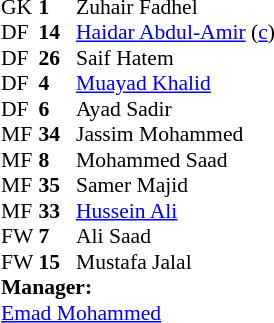<table style="font-size: 90%" cellspacing="0" cellpadding="0" align="center">
<tr>
<td colspan="4"></td>
</tr>
<tr>
<th width="25"></th>
<th width="25"></th>
</tr>
<tr>
<td>GK</td>
<td><strong>1</strong></td>
<td> Zuhair Fadhel</td>
</tr>
<tr>
<td>DF</td>
<td><strong>14</strong></td>
<td> <a href='#'>Haidar Abdul-Amir</a> (<a href='#'>c</a>)</td>
</tr>
<tr>
<td>DF</td>
<td><strong>26</strong></td>
<td> Saif Hatem</td>
</tr>
<tr>
<td>DF</td>
<td><strong>4</strong></td>
<td> <a href='#'>Muayad Khalid</a></td>
</tr>
<tr>
<td>DF</td>
<td><strong>6</strong></td>
<td> Ayad Sadir</td>
</tr>
<tr>
<td>MF</td>
<td><strong>34</strong></td>
<td> Jassim Mohammed</td>
</tr>
<tr>
<td>MF</td>
<td><strong>8</strong></td>
<td> Mohammed Saad</td>
</tr>
<tr>
<td>MF</td>
<td><strong>35</strong></td>
<td> Samer Majid</td>
</tr>
<tr>
<td>MF</td>
<td><strong>33</strong></td>
<td> <a href='#'>Hussein Ali</a></td>
</tr>
<tr>
<td>FW</td>
<td><strong>7</strong></td>
<td> Ali Saad</td>
</tr>
<tr>
<td>FW</td>
<td><strong>15</strong></td>
<td> Mustafa Jalal</td>
</tr>
<tr>
<td colspan=4><strong>Manager:</strong></td>
</tr>
<tr>
<td colspan="4"> <a href='#'>Emad Mohammed</a></td>
</tr>
</table>
